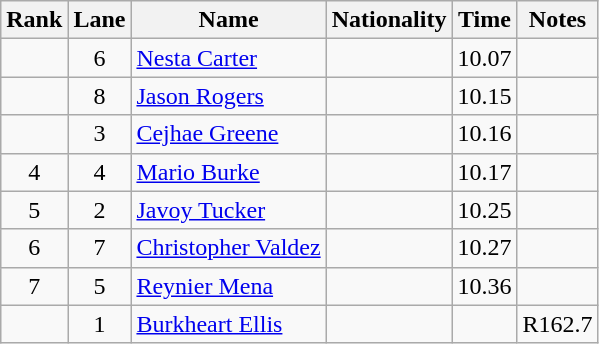<table class="wikitable sortable" style="text-align:center">
<tr>
<th>Rank</th>
<th>Lane</th>
<th>Name</th>
<th>Nationality</th>
<th>Time</th>
<th>Notes</th>
</tr>
<tr>
<td></td>
<td>6</td>
<td align=left><a href='#'>Nesta Carter</a></td>
<td align=left></td>
<td>10.07</td>
<td><strong></strong></td>
</tr>
<tr>
<td></td>
<td>8</td>
<td align=left><a href='#'>Jason Rogers</a></td>
<td align=left></td>
<td>10.15</td>
<td></td>
</tr>
<tr>
<td></td>
<td>3</td>
<td align=left><a href='#'>Cejhae Greene</a></td>
<td align=left></td>
<td>10.16</td>
<td></td>
</tr>
<tr>
<td>4</td>
<td>4</td>
<td align=left><a href='#'>Mario Burke</a></td>
<td align=left></td>
<td>10.17</td>
<td></td>
</tr>
<tr>
<td>5</td>
<td>2</td>
<td align=left><a href='#'>Javoy Tucker</a></td>
<td align=left></td>
<td>10.25</td>
<td></td>
</tr>
<tr>
<td>6</td>
<td>7</td>
<td align=left><a href='#'>Christopher Valdez</a></td>
<td align=left></td>
<td>10.27</td>
<td></td>
</tr>
<tr>
<td>7</td>
<td>5</td>
<td align=left><a href='#'>Reynier Mena</a></td>
<td align=left></td>
<td>10.36</td>
<td></td>
</tr>
<tr>
<td></td>
<td>1</td>
<td align=left><a href='#'>Burkheart Ellis</a></td>
<td align=left></td>
<td></td>
<td>R162.7</td>
</tr>
</table>
